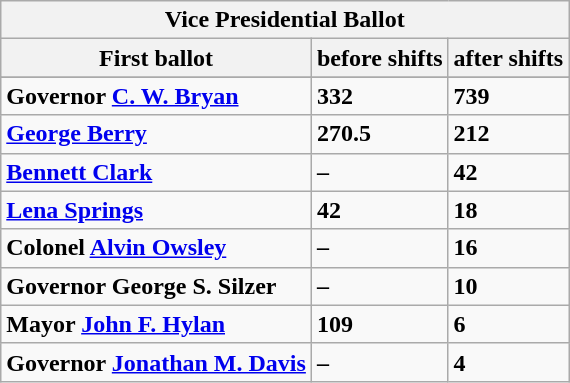<table class="wikitable collapsible collapsed">
<tr>
<th colspan="5">Vice Presidential Ballot</th>
</tr>
<tr>
<th>First ballot</th>
<th>before shifts</th>
<th>after shifts</th>
</tr>
<tr Candidate||Before switches ||after>
</tr>
<tr>
<td><strong>Governor <a href='#'>C. W. Bryan</a></strong></td>
<td><strong>332</strong></td>
<td><strong>739</strong></td>
</tr>
<tr>
<td><a href='#'><strong>George Berry</strong></a></td>
<td><strong>270.5</strong></td>
<td><strong>212</strong></td>
</tr>
<tr>
<td><strong><a href='#'>Bennett Clark</a></strong></td>
<td><strong>–</strong></td>
<td><strong>42</strong></td>
</tr>
<tr>
<td><strong><a href='#'>Lena Springs</a></strong></td>
<td><strong>42</strong></td>
<td><strong>18</strong></td>
</tr>
<tr>
<td><strong>Colonel <a href='#'>Alvin Owsley</a></strong></td>
<td><strong>–</strong></td>
<td><strong>16</strong></td>
</tr>
<tr>
<td><strong>Governor George S. Silzer</strong></td>
<td><strong>–</strong></td>
<td><strong>10</strong></td>
</tr>
<tr>
<td><strong>Mayor <a href='#'>John F. Hylan</a></strong></td>
<td><strong>109</strong></td>
<td><strong>6</strong></td>
</tr>
<tr>
<td><strong>Governor <a href='#'>Jonathan M. Davis</a></strong></td>
<td><strong>–</strong></td>
<td><strong>4</strong></td>
</tr>
</table>
